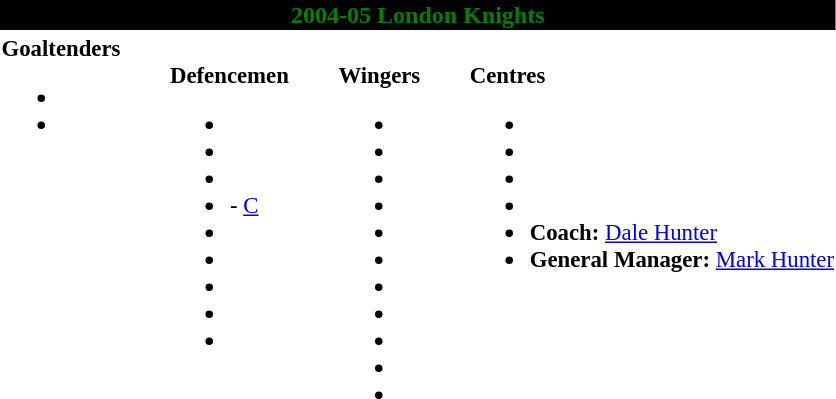<table class="toccolours" style="text-align: left;">
<tr>
<th colspan="7" style="background:black;color:green;text-align:center;">2004-05 London Knights</th>
</tr>
<tr>
<td style="font-size:95%; vertical-align:top;"><strong>Goaltenders</strong><br><ul><li> </li><li> </li></ul></td>
<td style="width: 25px;"></td>
<td style="font-size:95%; vertical-align:top;"><br><strong>Defencemen</strong><ul><li> </li><li> </li><li> </li><li>  - <a href='#'>C</a></li><li> </li><li> </li><li> </li><li> </li><li> </li></ul></td>
<td style="width: 25px;"></td>
<td style="font-size:95%; vertical-align:top;"><br><strong>Wingers</strong><ul><li> </li><li> </li><li> </li><li> </li><li> </li><li> </li><li> </li><li> </li><li> </li><li> </li><li> </li></ul></td>
<td style="width: 25px;"></td>
<td style="font-size:95%; vertical-align:top;"><br><strong>Centres</strong><ul><li> </li><li> </li><li> </li><li> </li><li><strong>Coach:</strong>  <a href='#'>Dale Hunter</a></li><li><strong>General Manager:</strong>  <a href='#'>Mark Hunter</a></li></ul></td>
</tr>
</table>
